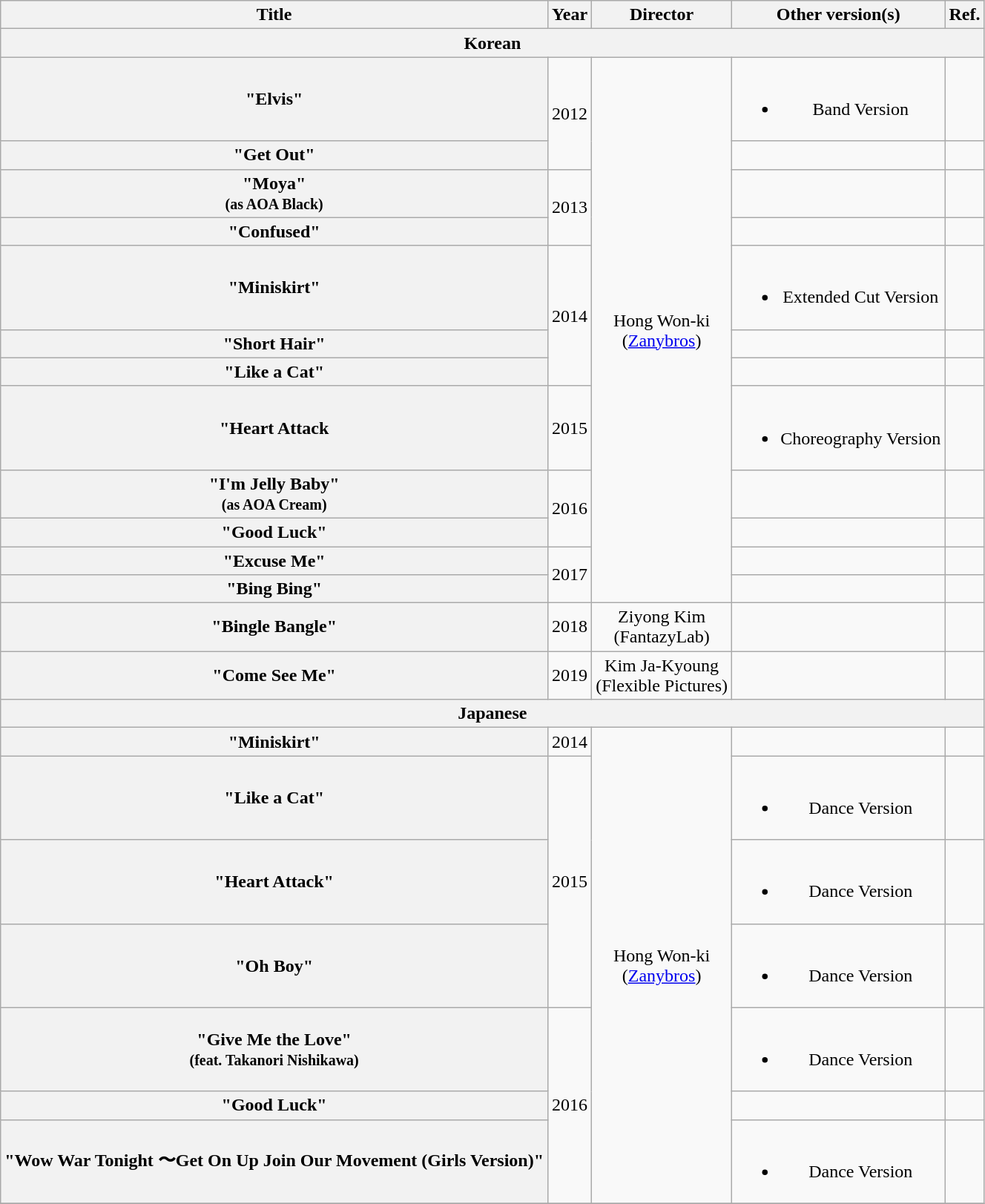<table class="wikitable plainrowheaders" style="text-align:center">
<tr>
<th scope="col">Title</th>
<th scope="col">Year</th>
<th scope="col">Director</th>
<th scope="col">Other version(s)</th>
<th scope="col">Ref.</th>
</tr>
<tr>
<th colspan="5">Korean</th>
</tr>
<tr>
<th scope="row">"Elvis"</th>
<td rowspan="2">2012</td>
<td rowspan="12">Hong Won-ki <br>(<a href='#'>Zanybros</a>)</td>
<td><br><ul><li>Band Version</li></ul></td>
<td></td>
</tr>
<tr>
<th scope="row">"Get Out"</th>
<td></td>
<td></td>
</tr>
<tr>
<th scope="row">"Moya" <br><small>(as <strong>AOA Black</strong>)</small></th>
<td rowspan="2">2013</td>
<td></td>
<td></td>
</tr>
<tr>
<th scope="row">"Confused"</th>
<td></td>
<td></td>
</tr>
<tr>
<th scope="row">"Miniskirt"</th>
<td rowspan="3">2014</td>
<td><br><ul><li>Extended Cut Version</li></ul></td>
<td></td>
</tr>
<tr>
<th scope="row">"Short Hair"</th>
<td></td>
<td></td>
</tr>
<tr>
<th scope="row">"Like a Cat"</th>
<td></td>
<td></td>
</tr>
<tr>
<th scope="row">"Heart Attack</th>
<td>2015</td>
<td><br><ul><li>Choreography Version</li></ul></td>
<td></td>
</tr>
<tr>
<th scope="row">"I'm Jelly Baby" <br><small>(as <strong>AOA Cream</strong>)</small></th>
<td rowspan="2">2016</td>
<td></td>
<td></td>
</tr>
<tr>
<th scope="row">"Good Luck"</th>
<td></td>
<td></td>
</tr>
<tr>
<th scope="row">"Excuse Me"</th>
<td rowspan="2">2017</td>
<td></td>
<td></td>
</tr>
<tr>
<th scope="row">"Bing Bing"</th>
<td></td>
<td></td>
</tr>
<tr>
<th scope="row">"Bingle Bangle"</th>
<td rowspan="1">2018</td>
<td>Ziyong Kim <br>(FantazyLab)</td>
<td></td>
<td></td>
</tr>
<tr>
<th scope="row">"Come See Me"</th>
<td rowspan="1">2019</td>
<td>Kim Ja-Kyoung <br>(Flexible Pictures)</td>
<td></td>
<td></td>
</tr>
<tr>
<th colspan="5">Japanese</th>
</tr>
<tr>
<th scope="row">"Miniskirt"</th>
<td>2014</td>
<td rowspan="7">Hong Won-ki <br>(<a href='#'>Zanybros</a>)</td>
<td></td>
<td></td>
</tr>
<tr>
<th scope="row">"Like a Cat"</th>
<td rowspan="3">2015</td>
<td><br><ul><li>Dance Version</li></ul></td>
<td></td>
</tr>
<tr>
<th scope="row">"Heart Attack"</th>
<td><br><ul><li>Dance Version</li></ul></td>
<td></td>
</tr>
<tr>
<th scope="row">"Oh Boy"</th>
<td><br><ul><li>Dance Version</li></ul></td>
<td></td>
</tr>
<tr>
<th scope="row">"Give Me the Love" <br><small>(feat. Takanori Nishikawa)</small></th>
<td rowspan="3">2016</td>
<td><br><ul><li>Dance Version</li></ul></td>
<td></td>
</tr>
<tr>
<th scope="row">"Good Luck"</th>
<td></td>
<td></td>
</tr>
<tr>
<th scope="row">"Wow War Tonight 〜Get On Up Join Our Movement (Girls Version)"</th>
<td><br><ul><li>Dance Version</li></ul></td>
<td></td>
</tr>
<tr>
</tr>
</table>
